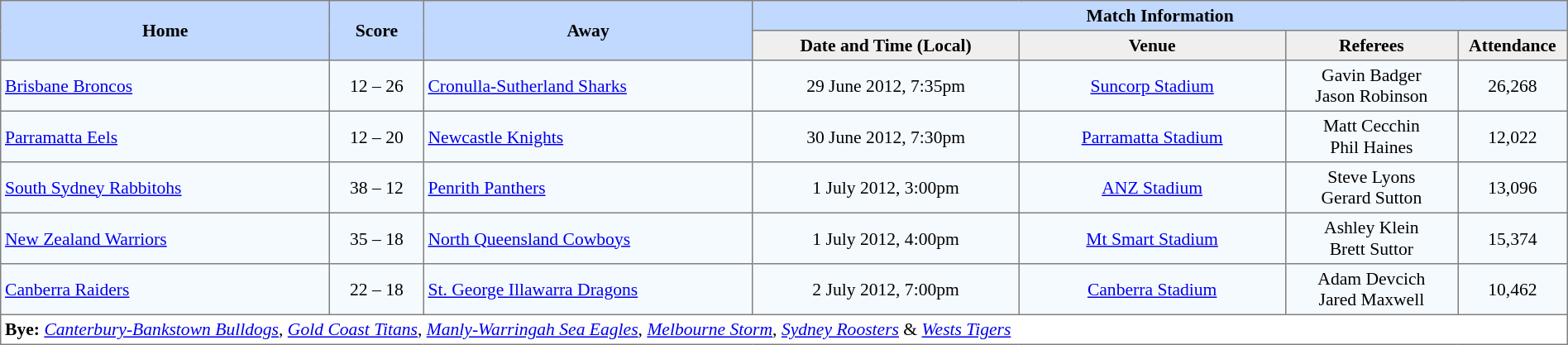<table border="1" cellpadding="3" cellspacing="0" style="border-collapse:collapse; font-size:90%; width:100%;">
<tr style="background:#c1d8ff;">
<th rowspan="2" style="width:21%;">Home</th>
<th rowspan="2" style="width:6%;">Score</th>
<th rowspan="2" style="width:21%;">Away</th>
<th colspan=6>Match Information</th>
</tr>
<tr style="background:#efefef;">
<th width=17%>Date and Time (Local)</th>
<th width=17%>Venue</th>
<th width=11%>Referees</th>
<th width=7%>Attendance</th>
</tr>
<tr style="text-align:center; background:#f5faff;">
<td align=left> <a href='#'>Brisbane Broncos</a></td>
<td>12 – 26</td>
<td align=left> <a href='#'>Cronulla-Sutherland Sharks</a></td>
<td>29 June 2012, 7:35pm</td>
<td><a href='#'>Suncorp Stadium</a></td>
<td>Gavin Badger <br> Jason Robinson</td>
<td>26,268</td>
</tr>
<tr style="text-align:center; background:#f5faff;">
<td align=left> <a href='#'>Parramatta Eels</a></td>
<td>12 – 20</td>
<td align=left> <a href='#'>Newcastle Knights</a></td>
<td>30 June 2012, 7:30pm</td>
<td><a href='#'>Parramatta Stadium</a></td>
<td>Matt Cecchin <br> Phil Haines</td>
<td>12,022</td>
</tr>
<tr style="text-align:center; background:#f5faff;">
<td align=left> <a href='#'>South Sydney Rabbitohs</a></td>
<td>38 – 12</td>
<td align=left> <a href='#'>Penrith Panthers</a></td>
<td>1 July 2012, 3:00pm</td>
<td><a href='#'>ANZ Stadium</a></td>
<td>Steve Lyons <br> Gerard Sutton</td>
<td>13,096</td>
</tr>
<tr style="text-align:center; background:#f5faff;">
<td align=left> <a href='#'>New Zealand Warriors</a></td>
<td>35 – 18</td>
<td align=left> <a href='#'>North Queensland Cowboys</a></td>
<td>1 July 2012, 4:00pm</td>
<td><a href='#'>Mt Smart Stadium</a></td>
<td>Ashley Klein <br> Brett Suttor</td>
<td>15,374</td>
</tr>
<tr style="text-align:center; background:#f5faff;">
<td align=left> <a href='#'>Canberra Raiders</a></td>
<td>22 – 18</td>
<td align=left> <a href='#'>St. George Illawarra Dragons</a></td>
<td>2 July 2012, 7:00pm</td>
<td><a href='#'>Canberra Stadium</a></td>
<td>Adam Devcich <br> Jared Maxwell</td>
<td>10,462</td>
</tr>
<tr>
<td colspan="7" style="text-align:left;"><strong>Bye:</strong>  <em><a href='#'>Canterbury-Bankstown Bulldogs</a></em>,  <em><a href='#'>Gold Coast Titans</a></em>,  <em><a href='#'>Manly-Warringah Sea Eagles</a></em>,  <em><a href='#'>Melbourne Storm</a></em>,  <em><a href='#'>Sydney Roosters</a></em> &   <em><a href='#'>Wests Tigers</a></em></td>
</tr>
</table>
